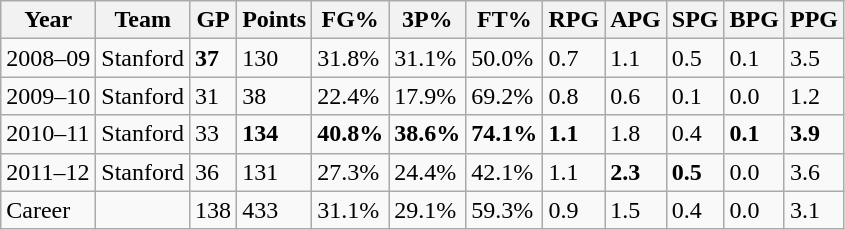<table class="wikitable">
<tr>
<th>Year</th>
<th>Team</th>
<th>GP</th>
<th>Points</th>
<th>FG%</th>
<th>3P%</th>
<th>FT%</th>
<th>RPG</th>
<th>APG</th>
<th>SPG</th>
<th>BPG</th>
<th>PPG</th>
</tr>
<tr>
<td>2008–09</td>
<td>Stanford</td>
<td><strong>37</strong></td>
<td>130</td>
<td>31.8%</td>
<td>31.1%</td>
<td>50.0%</td>
<td>0.7</td>
<td>1.1</td>
<td>0.5</td>
<td>0.1</td>
<td>3.5</td>
</tr>
<tr>
<td>2009–10</td>
<td>Stanford</td>
<td>31</td>
<td>38</td>
<td>22.4%</td>
<td>17.9%</td>
<td>69.2%</td>
<td>0.8</td>
<td>0.6</td>
<td>0.1</td>
<td>0.0</td>
<td>1.2</td>
</tr>
<tr>
<td>2010–11</td>
<td>Stanford</td>
<td>33</td>
<td><strong>134</strong></td>
<td><strong>40.8%</strong></td>
<td><strong>38.6%</strong></td>
<td><strong>74.1%</strong></td>
<td><strong>1.1</strong></td>
<td>1.8</td>
<td>0.4</td>
<td><strong>0.1</strong></td>
<td><strong>3.9</strong></td>
</tr>
<tr>
<td>2011–12</td>
<td>Stanford</td>
<td>36</td>
<td>131</td>
<td>27.3%</td>
<td>24.4%</td>
<td>42.1%</td>
<td>1.1</td>
<td><strong>2.3</strong></td>
<td><strong>0.5</strong></td>
<td>0.0</td>
<td>3.6</td>
</tr>
<tr>
<td>Career</td>
<td></td>
<td>138</td>
<td>433</td>
<td>31.1%</td>
<td>29.1%</td>
<td>59.3%</td>
<td>0.9</td>
<td>1.5</td>
<td>0.4</td>
<td>0.0</td>
<td>3.1</td>
</tr>
</table>
